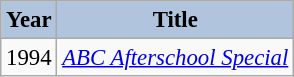<table class="wikitable" style="font-size:95%;">
<tr align="center">
<th style="background:#B0C4DE;">Year</th>
<th style="background:#B0C4DE;">Title</th>
</tr>
<tr>
<td>1994</td>
<td><em><a href='#'>ABC Afterschool Special</a></em></td>
</tr>
</table>
